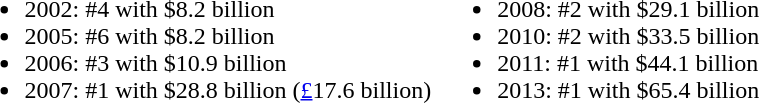<table>
<tr valign ="top">
<td><br><ul><li>2002: #4 with $8.2 billion</li><li>2005: #6 with $8.2 billion</li><li>2006: #3 with $10.9 billion</li><li>2007: #1 with $28.8 billion (<a href='#'>£</a>17.6 billion)</li></ul></td>
<td><br><ul><li>2008: #2 with $29.1 billion</li><li>2010: #2 with $33.5 billion</li><li>2011: #1 with $44.1 billion</li><li>2013: #1 with $65.4 billion</li></ul></td>
</tr>
</table>
